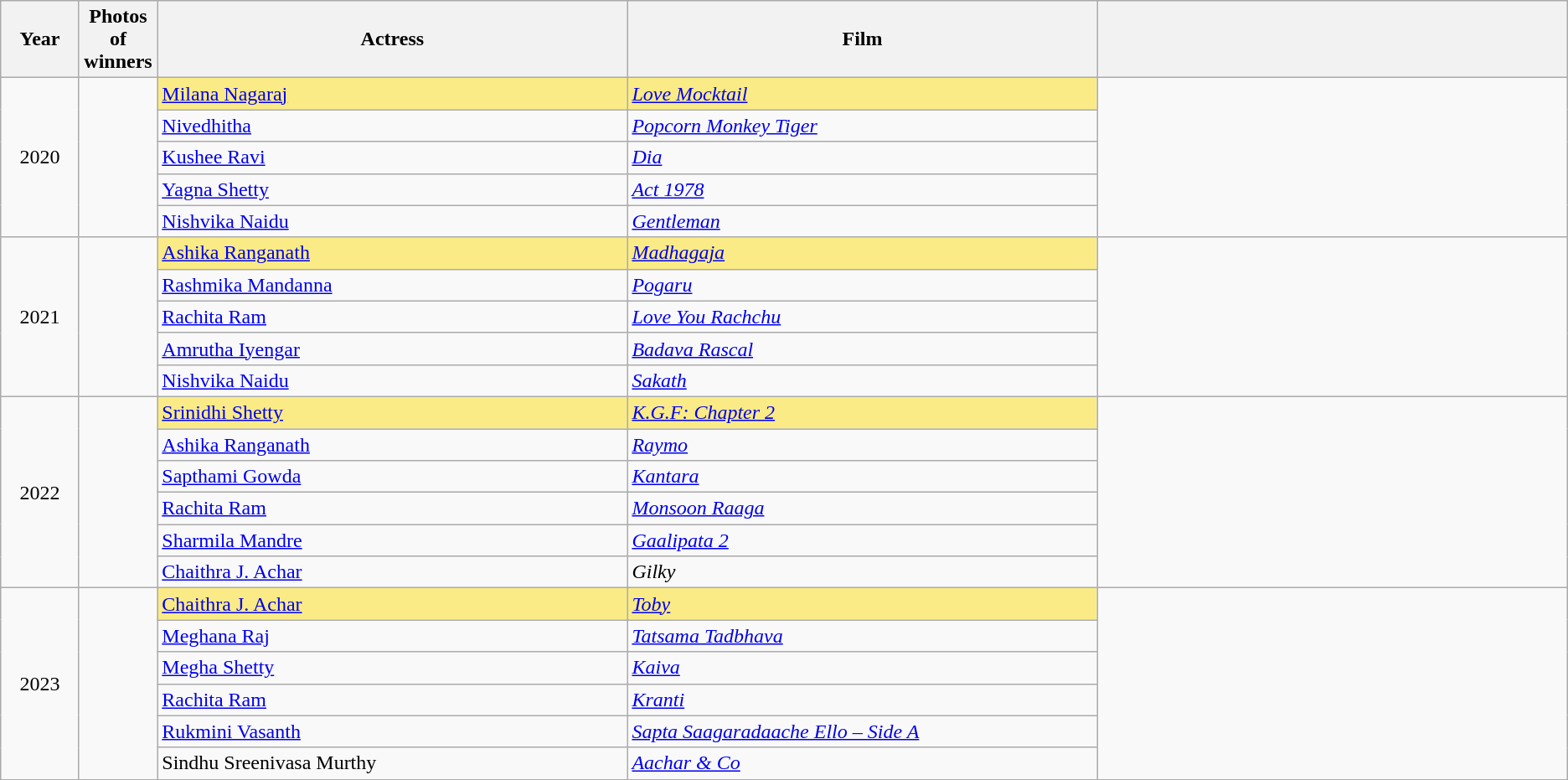<table class="wikitable sortable">
<tr>
<th style="width:5%;text-align:center;">Year</th>
<th style="width:5%;text-align:center;">Photos of winners</th>
<th style="width:30%;text-align:center;">Actress</th>
<th style="width:30%;text-align:center;">Film</th>
<th class="unsortable"></th>
</tr>
<tr>
<td rowspan=5 style="text-align:center">2020 </td>
<td rowspan=5 style="text-align:center"></td>
<td style="background:#FAEB86;"><a href='#'>Milana Nagaraj</a> </td>
<td style="background:#FAEB86;"><em><a href='#'>Love Mocktail</a></em></td>
<td rowspan=5 style="text-align:center"></td>
</tr>
<tr>
<td><a href='#'>Nivedhitha</a></td>
<td><em><a href='#'>Popcorn Monkey Tiger</a></em></td>
</tr>
<tr>
<td><a href='#'>Kushee Ravi</a></td>
<td><a href='#'><em>Dia</em></a></td>
</tr>
<tr>
<td><a href='#'>Yagna Shetty</a></td>
<td><em><a href='#'>Act 1978</a></em></td>
</tr>
<tr>
<td><a href='#'>Nishvika Naidu</a></td>
<td><a href='#'><em>Gentleman</em></a></td>
</tr>
<tr>
<td rowspan=5 style="text-align:center">2021 </td>
<td rowspan=5 style="text-align:center"></td>
<td style="background:#FAEB86;"><a href='#'>Ashika Ranganath</a> </td>
<td style="background:#FAEB86;"><em><a href='#'>Madhagaja</a></em></td>
<td rowspan=5 style="text-align:center"></td>
</tr>
<tr>
<td><a href='#'>Rashmika Mandanna</a></td>
<td><em><a href='#'>Pogaru</a></em></td>
</tr>
<tr>
<td><a href='#'>Rachita Ram</a></td>
<td><em><a href='#'>Love You Rachchu</a></em></td>
</tr>
<tr>
<td><a href='#'>Amrutha Iyengar</a></td>
<td><em><a href='#'>Badava Rascal</a></em></td>
</tr>
<tr>
<td><a href='#'>Nishvika Naidu</a></td>
<td><em><a href='#'>Sakath</a></em></td>
</tr>
<tr>
<td rowspan=6 style="text-align:center">2022 </td>
<td rowspan=6 style="text-align:center"></td>
<td style="background:#FAEB86;"><a href='#'>Srinidhi Shetty</a> </td>
<td style="background:#FAEB86;"><em><a href='#'>K.G.F: Chapter 2</a></em></td>
<td rowspan=6 style="text-align:center"></td>
</tr>
<tr>
<td><a href='#'>Ashika Ranganath</a></td>
<td><em><a href='#'>Raymo</a></em></td>
</tr>
<tr>
<td><a href='#'>Sapthami Gowda</a></td>
<td><em><a href='#'>Kantara</a></em></td>
</tr>
<tr>
<td><a href='#'>Rachita Ram</a></td>
<td><em><a href='#'>Monsoon Raaga</a></em></td>
</tr>
<tr>
<td><a href='#'>Sharmila Mandre</a></td>
<td><em><a href='#'>Gaalipata 2</a></em></td>
</tr>
<tr>
<td><a href='#'>Chaithra J. Achar</a></td>
<td><em>Gilky</em></td>
</tr>
<tr>
<td rowspan=6 style="text-align:center">2023 </td>
<td rowspan=6 style="text-align:center"></td>
<td style="background:#FAEB86;"><a href='#'>Chaithra J. Achar</a> </td>
<td style="background:#FAEB86;"><em><a href='#'>Toby</a></em></td>
<td rowspan=6 style="text-align:center"></td>
</tr>
<tr>
<td><a href='#'>Meghana Raj</a></td>
<td><em><a href='#'>Tatsama Tadbhava</a></em></td>
</tr>
<tr>
<td><a href='#'>Megha Shetty</a></td>
<td><a href='#'><em>Kaiva</em></a></td>
</tr>
<tr>
<td><a href='#'>Rachita Ram</a></td>
<td><em><a href='#'>Kranti</a></em></td>
</tr>
<tr>
<td><a href='#'>Rukmini Vasanth</a></td>
<td><em><a href='#'>Sapta Saagaradaache Ello – Side A</a></em></td>
</tr>
<tr>
<td>Sindhu Sreenivasa Murthy</td>
<td><em><a href='#'>Aachar & Co</a></em></td>
</tr>
</table>
